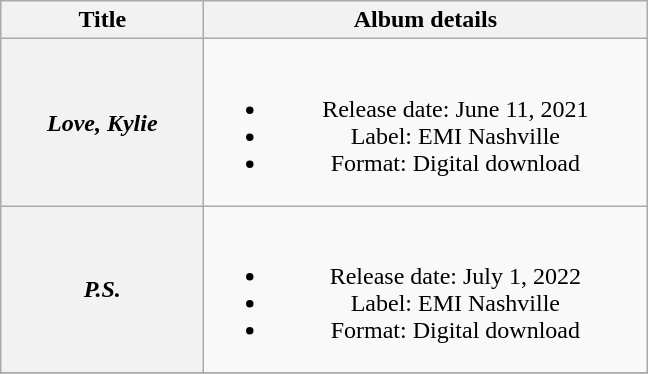<table class="wikitable plainrowheaders" style="text-align:center;">
<tr>
<th rowspan="1" style="width:8em;">Title</th>
<th rowspan="1" style="width:18em;">Album details</th>
</tr>
<tr>
<th scope="row"><em>Love, Kylie</em></th>
<td><br><ul><li>Release date: June 11, 2021</li><li>Label: EMI Nashville</li><li>Format: Digital download</li></ul></td>
</tr>
<tr>
<th scope="row"><em>P.S.</em></th>
<td><br><ul><li>Release date: July 1, 2022</li><li>Label: EMI Nashville</li><li>Format: Digital download</li></ul></td>
</tr>
<tr>
</tr>
</table>
